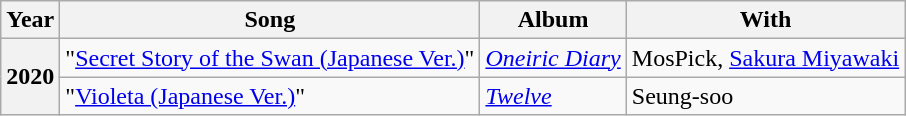<table class="wikitable plainrowheaders">
<tr>
<th scope="col">Year</th>
<th scope="col">Song</th>
<th scope="col">Album</th>
<th scope="col">With</th>
</tr>
<tr>
<th scope="row" rowspan="2">2020</th>
<td>"<a href='#'>Secret Story of the Swan (Japanese Ver.)</a>"</td>
<td><em><a href='#'>Oneiric Diary</a></em></td>
<td>MosPick, <a href='#'>Sakura Miyawaki</a></td>
</tr>
<tr>
<td>"<a href='#'>Violeta (Japanese Ver.)</a>"</td>
<td><em><a href='#'>Twelve</a></em></td>
<td>Seung-soo</td>
</tr>
</table>
